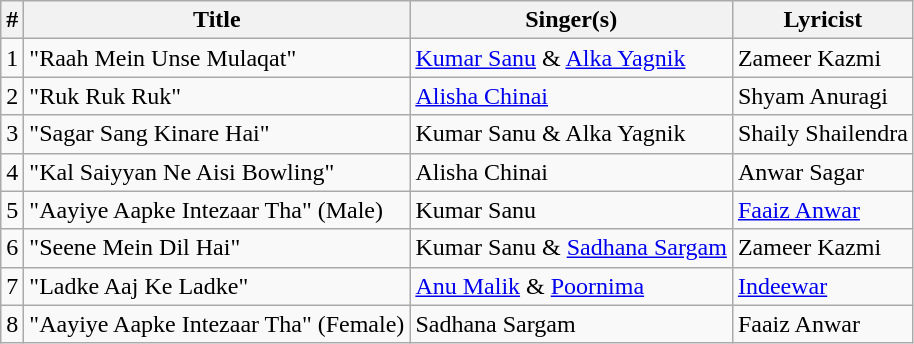<table class="wikitable sortable">
<tr>
<th>#</th>
<th>Title</th>
<th>Singer(s)</th>
<th>Lyricist</th>
</tr>
<tr>
<td>1</td>
<td>"Raah Mein Unse Mulaqat"</td>
<td><a href='#'>Kumar Sanu</a> & <a href='#'>Alka Yagnik</a></td>
<td>Zameer Kazmi</td>
</tr>
<tr>
<td>2</td>
<td>"Ruk Ruk Ruk"</td>
<td><a href='#'>Alisha Chinai</a></td>
<td>Shyam Anuragi</td>
</tr>
<tr>
<td>3</td>
<td>"Sagar Sang Kinare Hai"</td>
<td>Kumar Sanu & Alka Yagnik</td>
<td>Shaily Shailendra</td>
</tr>
<tr>
<td>4</td>
<td>"Kal Saiyyan Ne Aisi Bowling"</td>
<td>Alisha Chinai</td>
<td>Anwar Sagar</td>
</tr>
<tr>
<td>5</td>
<td>"Aayiye Aapke Intezaar Tha" (Male)</td>
<td>Kumar Sanu</td>
<td><a href='#'>Faaiz Anwar</a></td>
</tr>
<tr>
<td>6</td>
<td>"Seene Mein Dil Hai"</td>
<td>Kumar Sanu & <a href='#'>Sadhana Sargam</a></td>
<td>Zameer Kazmi</td>
</tr>
<tr>
<td>7</td>
<td>"Ladke Aaj Ke Ladke"</td>
<td><a href='#'>Anu Malik</a> & <a href='#'>Poornima</a></td>
<td><a href='#'>Indeewar</a></td>
</tr>
<tr>
<td>8</td>
<td>"Aayiye Aapke Intezaar Tha" (Female)</td>
<td>Sadhana Sargam</td>
<td>Faaiz Anwar</td>
</tr>
</table>
